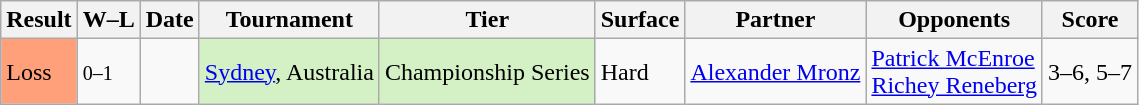<table class="sortable wikitable">
<tr>
<th>Result</th>
<th class="unsortable">W–L</th>
<th>Date</th>
<th>Tournament</th>
<th>Tier</th>
<th>Surface</th>
<th>Partner</th>
<th>Opponents</th>
<th class="unsortable">Score</th>
</tr>
<tr>
<td style="background:#ffa07a;">Loss</td>
<td><small>0–1</small></td>
<td><a href='#'></a></td>
<td style="background:#d4f1c5;"><a href='#'>Sydney</a>, Australia</td>
<td style="background:#d4f1c5;">Championship Series</td>
<td>Hard</td>
<td> <a href='#'>Alexander Mronz</a></td>
<td> <a href='#'>Patrick McEnroe</a> <br>  <a href='#'>Richey Reneberg</a></td>
<td>3–6, 5–7</td>
</tr>
</table>
